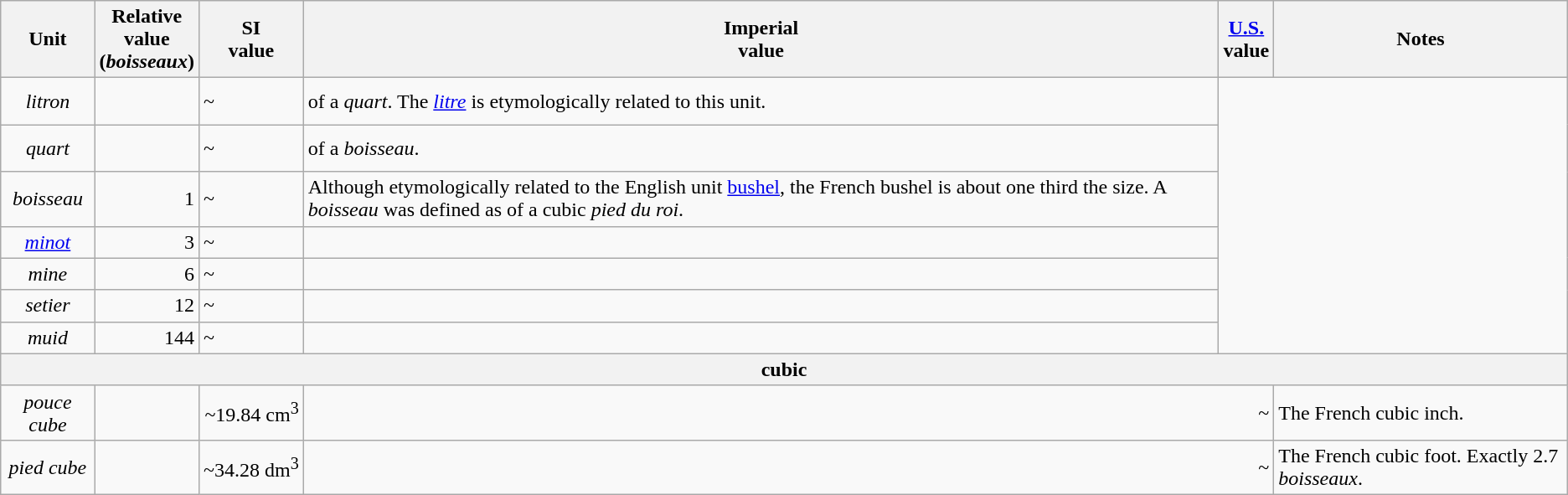<table class="wikitable">
<tr>
<th>Unit</th>
<th>Relative<br>value<br>(<em>boisseaux</em>)</th>
<th>SI<br>value</th>
<th>Imperial<br>value</th>
<th><a href='#'>U.S.</a><br>value</th>
<th>Notes</th>
</tr>
<tr>
<td align=center><em>litron</em></td>
<td align=right height=30></td>
<td>~</td>
<td> of a <em>quart</em>. The <em><a href='#'>litre</a></em> is etymologically related to this unit.</td>
</tr>
<tr>
<td align=center><em>quart</em></td>
<td align=right height=30></td>
<td>~</td>
<td> of a <em>boisseau</em>.</td>
</tr>
<tr>
<td align=center><em>boisseau</em></td>
<td align=right>1</td>
<td>~</td>
<td>Although etymologically related to the English unit <a href='#'>bushel</a>, the French bushel is about one third the size. A <em>boisseau</em> was defined as  of a cubic <em>pied du roi</em>.</td>
</tr>
<tr>
<td align=center><em><a href='#'>minot</a></em></td>
<td align=right>3</td>
<td>~</td>
<td></td>
</tr>
<tr>
<td align=center><em>mine</em></td>
<td align=right>6</td>
<td>~</td>
<td></td>
</tr>
<tr>
<td align=center><em>setier</em></td>
<td align=right>12</td>
<td>~</td>
<td></td>
</tr>
<tr>
<td align=center><em>muid</em></td>
<td align=right>144</td>
<td>~</td>
<td></td>
</tr>
<tr style="background: #f2f2f2">
<td align=center colspan="6"><strong>cubic</strong></td>
</tr>
<tr>
<td align=center><em>pouce cube</em></td>
<td align=right height=30></td>
<td align=right>~19.84 cm<sup>3</sup></td>
<td align=right colspan=2>~</td>
<td>The French cubic inch.</td>
</tr>
<tr>
<td align=center><em>pied cube</em></td>
<td align=right></td>
<td align=right>~34.28 dm<sup>3</sup></td>
<td align=right colspan=2>~</td>
<td>The French cubic foot. Exactly 2.7 <em>boisseaux</em>.</td>
</tr>
</table>
